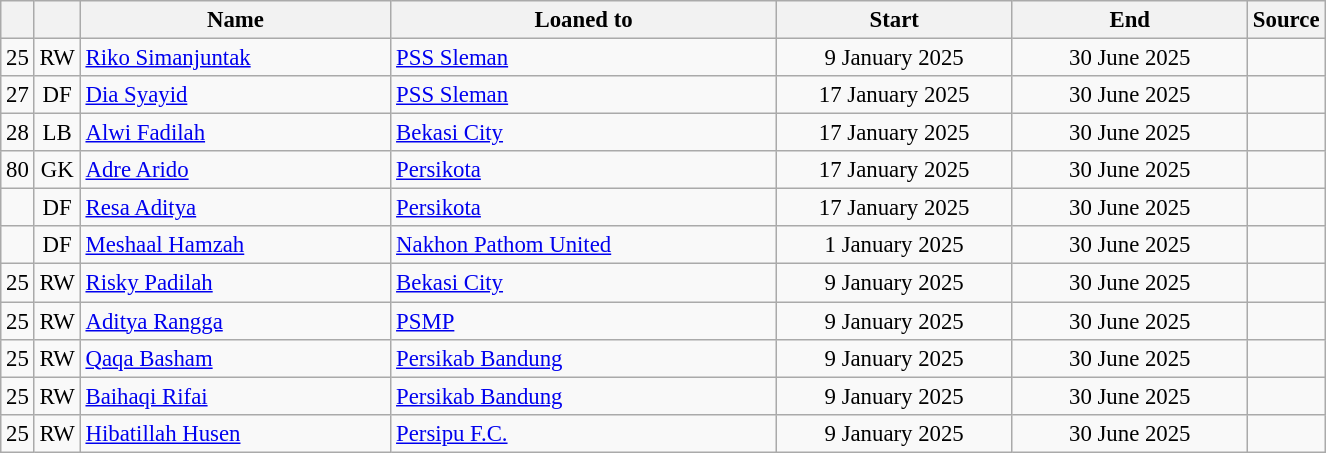<table class="wikitable plainrowheaders sortable" style="font-size:95%">
<tr>
<th></th>
<th></th>
<th scope="col" style="width:200px;">Name</th>
<th scope="col" style="width:250px;">Loaned to</th>
<th scope="col" style="width:150px;">Start</th>
<th scope="col" style="width:150px;">End</th>
<th>Source</th>
</tr>
<tr>
<td align=center>25</td>
<td align=center>RW</td>
<td> <a href='#'>Riko Simanjuntak</a></td>
<td> <a href='#'>PSS Sleman</a></td>
<td align=center>9 January 2025</td>
<td align=center>30 June 2025</td>
<td align=center></td>
</tr>
<tr>
<td align=center>27</td>
<td align=center>DF</td>
<td> <a href='#'>Dia Syayid</a></td>
<td> <a href='#'>PSS Sleman</a></td>
<td align=center>17 January 2025</td>
<td align=center>30 June 2025</td>
<td align=center></td>
</tr>
<tr>
<td align=center>28</td>
<td align=center>LB</td>
<td> <a href='#'>Alwi Fadilah</a></td>
<td> <a href='#'>Bekasi City</a></td>
<td align=center>17 January 2025</td>
<td align=center>30 June 2025</td>
<td align=center></td>
</tr>
<tr>
<td align=center>80</td>
<td align=center>GK</td>
<td> <a href='#'>Adre Arido</a></td>
<td> <a href='#'>Persikota</a></td>
<td align=center>17 January 2025</td>
<td align=center>30 June 2025</td>
<td align=center></td>
</tr>
<tr>
<td align=center></td>
<td align=center>DF</td>
<td> <a href='#'>Resa Aditya</a></td>
<td> <a href='#'>Persikota</a></td>
<td align=center>17 January 2025</td>
<td align=center>30 June 2025</td>
<td align=center></td>
</tr>
<tr>
<td align=center></td>
<td align=center>DF</td>
<td> <a href='#'>Meshaal Hamzah</a></td>
<td> <a href='#'>Nakhon Pathom United</a></td>
<td align=center>1 January 2025</td>
<td align=center>30 June 2025</td>
<td align=center></td>
</tr>
<tr>
<td align=center>25</td>
<td align=center>RW</td>
<td> <a href='#'>Risky Padilah</a></td>
<td> <a href='#'>Bekasi City</a></td>
<td align=center>9 January 2025</td>
<td align=center>30 June 2025</td>
<td align=center></td>
</tr>
<tr>
<td align=center>25</td>
<td align=center>RW</td>
<td> <a href='#'>Aditya Rangga</a></td>
<td> <a href='#'>PSMP</a></td>
<td align=center>9 January 2025</td>
<td align=center>30 June 2025</td>
<td align=center></td>
</tr>
<tr>
<td align=center>25</td>
<td align=center>RW</td>
<td> <a href='#'>Qaqa Basham</a></td>
<td> <a href='#'>Persikab Bandung</a></td>
<td align=center>9 January 2025</td>
<td align=center>30 June 2025</td>
<td align=center></td>
</tr>
<tr>
<td align=center>25</td>
<td align=center>RW</td>
<td> <a href='#'>Baihaqi Rifai</a></td>
<td> <a href='#'>Persikab Bandung</a></td>
<td align=center>9 January 2025</td>
<td align=center>30 June 2025</td>
<td align=center></td>
</tr>
<tr>
<td align=center>25</td>
<td align=center>RW</td>
<td> <a href='#'>Hibatillah Husen</a></td>
<td> <a href='#'>Persipu F.C.</a></td>
<td align=center>9 January 2025</td>
<td align=center>30 June 2025</td>
<td align=center></td>
</tr>
</table>
